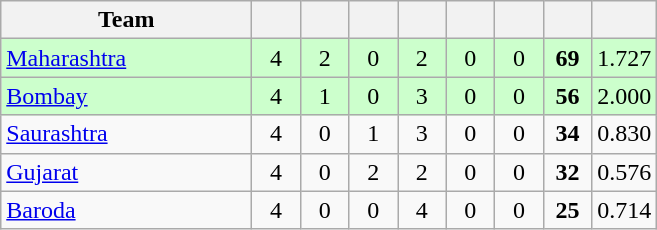<table class="wikitable" style="text-align:center">
<tr>
<th style="width:160px">Team</th>
<th style="width:25px"></th>
<th style="width:25px"></th>
<th style="width:25px"></th>
<th style="width:25px"></th>
<th style="width:25px"></th>
<th style="width:25px"></th>
<th style="width:25px"></th>
<th style="width:25px;"></th>
</tr>
<tr style="background:#cfc;">
<td style="text-align:left"><a href='#'>Maharashtra</a></td>
<td>4</td>
<td>2</td>
<td>0</td>
<td>2</td>
<td>0</td>
<td>0</td>
<td><strong>69</strong></td>
<td>1.727</td>
</tr>
<tr style="background:#cfc;">
<td style="text-align:left"><a href='#'>Bombay</a></td>
<td>4</td>
<td>1</td>
<td>0</td>
<td>3</td>
<td>0</td>
<td>0</td>
<td><strong>56</strong></td>
<td>2.000</td>
</tr>
<tr>
<td style="text-align:left"><a href='#'>Saurashtra</a></td>
<td>4</td>
<td>0</td>
<td>1</td>
<td>3</td>
<td>0</td>
<td>0</td>
<td><strong>34</strong></td>
<td>0.830</td>
</tr>
<tr>
<td style="text-align:left"><a href='#'>Gujarat</a></td>
<td>4</td>
<td>0</td>
<td>2</td>
<td>2</td>
<td>0</td>
<td>0</td>
<td><strong>32</strong></td>
<td>0.576</td>
</tr>
<tr>
<td style="text-align:left"><a href='#'>Baroda</a></td>
<td>4</td>
<td>0</td>
<td>0</td>
<td>4</td>
<td>0</td>
<td>0</td>
<td><strong>25</strong></td>
<td>0.714</td>
</tr>
</table>
